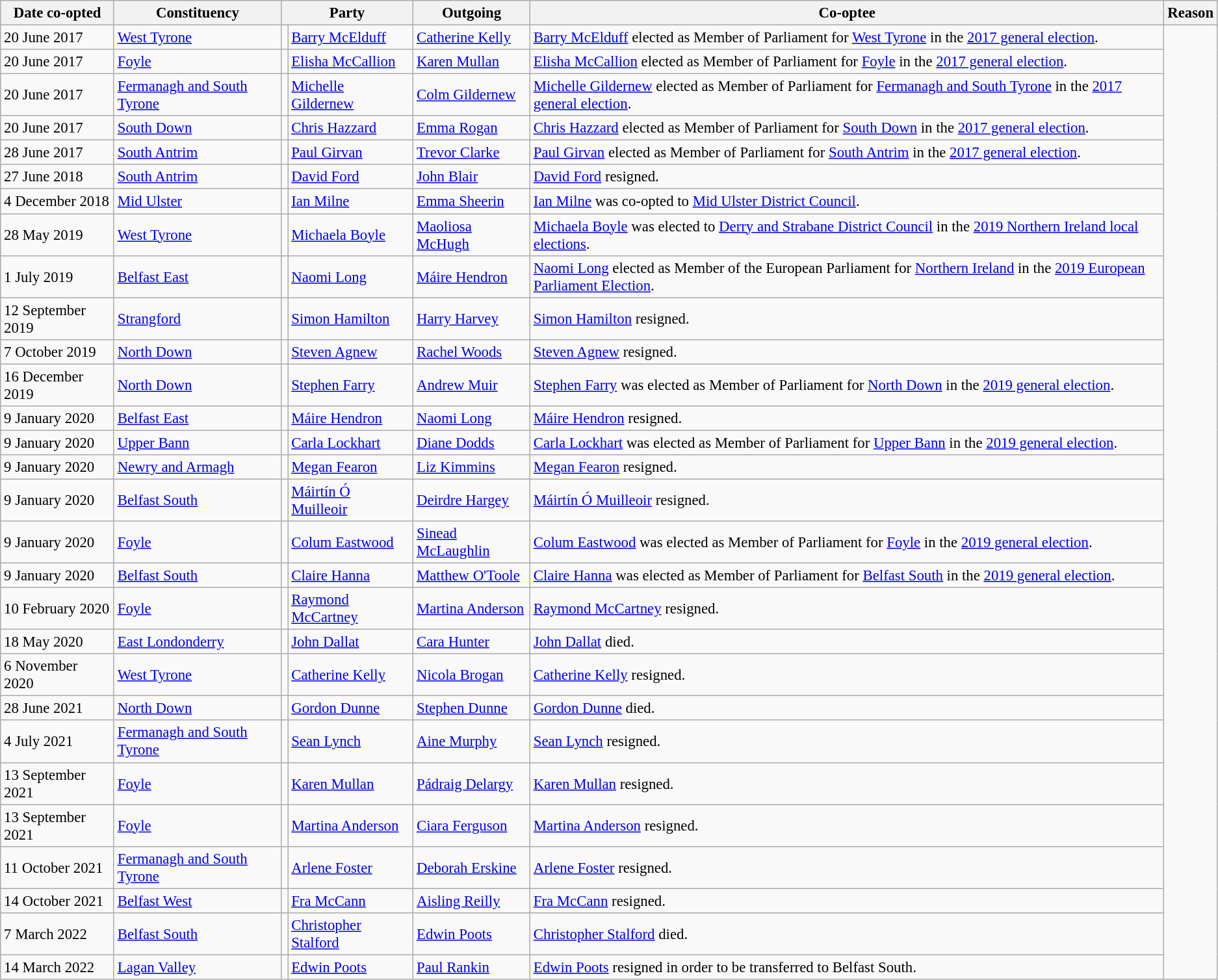<table class="wikitable" style="font-size: 95%;">
<tr>
<th>Date co-opted</th>
<th>Constituency</th>
<th colspan="2">Party</th>
<th>Outgoing</th>
<th>Co-optee</th>
<th>Reason</th>
</tr>
<tr>
<td>20 June 2017</td>
<td><a href='#'>West Tyrone</a></td>
<td></td>
<td><a href='#'>Barry McElduff</a></td>
<td><a href='#'>Catherine Kelly</a></td>
<td><a href='#'>Barry McElduff</a> elected as Member of Parliament for <a href='#'>West Tyrone</a> in the <a href='#'>2017 general election</a>.</td>
</tr>
<tr>
<td>20 June 2017</td>
<td><a href='#'>Foyle</a></td>
<td></td>
<td><a href='#'>Elisha McCallion</a></td>
<td><a href='#'>Karen Mullan</a></td>
<td><a href='#'>Elisha McCallion</a> elected as Member of Parliament for <a href='#'>Foyle</a> in the <a href='#'>2017 general election</a>.</td>
</tr>
<tr>
<td>20 June 2017</td>
<td><a href='#'>Fermanagh and South Tyrone</a></td>
<td></td>
<td><a href='#'>Michelle Gildernew</a></td>
<td><a href='#'>Colm Gildernew</a></td>
<td><a href='#'>Michelle Gildernew</a> elected as Member of Parliament for <a href='#'>Fermanagh and South Tyrone</a> in the <a href='#'>2017 general election</a>.</td>
</tr>
<tr>
<td>20 June 2017</td>
<td><a href='#'>South Down</a></td>
<td></td>
<td><a href='#'>Chris Hazzard</a></td>
<td><a href='#'>Emma Rogan</a></td>
<td><a href='#'>Chris Hazzard</a> elected as Member of Parliament for <a href='#'>South Down</a> in the <a href='#'>2017 general election</a>.</td>
</tr>
<tr>
<td>28 June 2017</td>
<td><a href='#'>South Antrim</a></td>
<td></td>
<td><a href='#'>Paul Girvan</a></td>
<td><a href='#'>Trevor Clarke</a></td>
<td><a href='#'>Paul Girvan</a> elected as Member of Parliament for <a href='#'>South Antrim</a> in the <a href='#'>2017 general election</a>.</td>
</tr>
<tr>
<td>27 June 2018</td>
<td><a href='#'>South Antrim</a></td>
<td></td>
<td><a href='#'>David Ford</a></td>
<td><a href='#'>John Blair</a></td>
<td><a href='#'>David Ford</a> resigned.</td>
</tr>
<tr>
<td>4 December 2018</td>
<td><a href='#'>Mid Ulster</a></td>
<td></td>
<td><a href='#'>Ian Milne</a></td>
<td><a href='#'>Emma Sheerin</a></td>
<td><a href='#'>Ian Milne</a> was co-opted to <a href='#'>Mid Ulster District Council</a>.</td>
</tr>
<tr>
<td>28 May 2019</td>
<td><a href='#'>West Tyrone</a></td>
<td></td>
<td><a href='#'>Michaela Boyle</a></td>
<td><a href='#'>Maoliosa McHugh</a></td>
<td><a href='#'>Michaela Boyle</a> was elected to <a href='#'>Derry and Strabane District Council</a> in the <a href='#'>2019 Northern Ireland local elections</a>.</td>
</tr>
<tr>
<td>1 July 2019</td>
<td><a href='#'>Belfast East</a></td>
<td></td>
<td><a href='#'>Naomi Long</a></td>
<td><a href='#'>Máire Hendron</a></td>
<td><a href='#'>Naomi Long</a> elected as Member of the European Parliament for <a href='#'>Northern Ireland</a> in the <a href='#'>2019 European Parliament Election</a>.</td>
</tr>
<tr>
<td>12 September 2019</td>
<td><a href='#'>Strangford</a></td>
<td></td>
<td><a href='#'>Simon Hamilton</a></td>
<td><a href='#'>Harry Harvey</a></td>
<td><a href='#'>Simon Hamilton</a> resigned.</td>
</tr>
<tr>
<td>7 October 2019</td>
<td><a href='#'>North Down</a></td>
<td></td>
<td><a href='#'>Steven Agnew</a></td>
<td><a href='#'>Rachel Woods</a></td>
<td><a href='#'>Steven Agnew</a> resigned.</td>
</tr>
<tr>
<td>16 December 2019</td>
<td><a href='#'>North Down</a></td>
<td></td>
<td><a href='#'>Stephen Farry</a></td>
<td><a href='#'>Andrew Muir</a></td>
<td><a href='#'>Stephen Farry</a> was elected as Member of Parliament for <a href='#'>North Down</a> in the <a href='#'>2019 general election</a>.</td>
</tr>
<tr>
<td>9 January 2020</td>
<td><a href='#'>Belfast East</a></td>
<td></td>
<td><a href='#'>Máire Hendron</a></td>
<td><a href='#'>Naomi Long</a></td>
<td><a href='#'>Máire Hendron</a> resigned.</td>
</tr>
<tr>
<td>9 January 2020</td>
<td><a href='#'>Upper Bann</a></td>
<td></td>
<td><a href='#'>Carla Lockhart</a></td>
<td><a href='#'>Diane Dodds</a></td>
<td><a href='#'>Carla Lockhart</a> was elected as Member of Parliament for <a href='#'>Upper Bann</a> in the <a href='#'>2019 general election</a>.</td>
</tr>
<tr>
<td>9 January 2020</td>
<td><a href='#'>Newry and Armagh</a></td>
<td></td>
<td><a href='#'>Megan Fearon</a></td>
<td><a href='#'>Liz Kimmins</a></td>
<td><a href='#'>Megan Fearon</a> resigned.</td>
</tr>
<tr>
<td>9 January 2020</td>
<td><a href='#'>Belfast South</a></td>
<td></td>
<td><a href='#'>Máirtín Ó Muilleoir</a></td>
<td><a href='#'>Deirdre Hargey</a></td>
<td><a href='#'>Máirtín Ó Muilleoir</a> resigned.</td>
</tr>
<tr>
<td>9 January 2020</td>
<td><a href='#'>Foyle</a></td>
<td></td>
<td><a href='#'>Colum Eastwood</a></td>
<td><a href='#'>Sinead McLaughlin</a></td>
<td><a href='#'>Colum Eastwood</a> was elected as Member of Parliament for <a href='#'>Foyle</a> in the <a href='#'>2019 general election</a>.</td>
</tr>
<tr>
<td>9 January 2020</td>
<td><a href='#'>Belfast South</a></td>
<td></td>
<td><a href='#'>Claire Hanna</a></td>
<td><a href='#'>Matthew O'Toole</a></td>
<td><a href='#'>Claire Hanna</a> was elected as Member of Parliament for <a href='#'>Belfast South</a> in the <a href='#'>2019 general election</a>.</td>
</tr>
<tr>
<td>10 February 2020</td>
<td><a href='#'>Foyle</a></td>
<td></td>
<td><a href='#'>Raymond McCartney</a></td>
<td><a href='#'>Martina Anderson</a></td>
<td><a href='#'>Raymond McCartney</a> resigned.</td>
</tr>
<tr>
<td>18 May 2020</td>
<td><a href='#'>East Londonderry</a></td>
<td></td>
<td><a href='#'>John Dallat</a></td>
<td><a href='#'>Cara Hunter</a></td>
<td><a href='#'>John Dallat</a> died.</td>
</tr>
<tr>
<td>6 November 2020</td>
<td><a href='#'>West Tyrone</a></td>
<td></td>
<td><a href='#'>Catherine Kelly</a></td>
<td><a href='#'>Nicola Brogan</a></td>
<td><a href='#'>Catherine Kelly</a> resigned.</td>
</tr>
<tr>
<td>28 June 2021</td>
<td><a href='#'>North Down</a></td>
<td></td>
<td><a href='#'>Gordon Dunne</a></td>
<td><a href='#'>Stephen Dunne</a></td>
<td><a href='#'>Gordon Dunne</a> died.</td>
</tr>
<tr>
<td>4 July 2021</td>
<td><a href='#'>Fermanagh and South Tyrone</a></td>
<td></td>
<td><a href='#'>Sean Lynch</a></td>
<td><a href='#'>Aine Murphy</a></td>
<td><a href='#'>Sean Lynch</a> resigned.</td>
</tr>
<tr>
<td>13 September 2021</td>
<td><a href='#'>Foyle</a></td>
<td></td>
<td><a href='#'>Karen Mullan</a></td>
<td><a href='#'>Pádraig Delargy</a></td>
<td><a href='#'>Karen Mullan</a> resigned.</td>
</tr>
<tr>
<td>13 September 2021</td>
<td><a href='#'>Foyle</a></td>
<td></td>
<td><a href='#'>Martina Anderson</a></td>
<td><a href='#'>Ciara Ferguson</a></td>
<td><a href='#'>Martina Anderson</a> resigned.</td>
</tr>
<tr>
<td>11 October 2021</td>
<td><a href='#'>Fermanagh and South Tyrone</a></td>
<td></td>
<td><a href='#'>Arlene Foster</a></td>
<td><a href='#'>Deborah Erskine</a></td>
<td><a href='#'>Arlene Foster</a> resigned.</td>
</tr>
<tr>
<td>14 October 2021</td>
<td><a href='#'>Belfast West</a></td>
<td></td>
<td><a href='#'>Fra McCann</a></td>
<td><a href='#'>Aisling Reilly</a></td>
<td><a href='#'>Fra McCann</a> resigned.</td>
</tr>
<tr>
<td>7 March 2022</td>
<td><a href='#'>Belfast South</a></td>
<td></td>
<td><a href='#'>Christopher Stalford</a></td>
<td><a href='#'>Edwin Poots</a></td>
<td><a href='#'>Christopher Stalford</a> died.</td>
</tr>
<tr>
<td>14 March 2022</td>
<td><a href='#'>Lagan Valley</a></td>
<td></td>
<td><a href='#'>Edwin Poots</a></td>
<td><a href='#'>Paul Rankin</a></td>
<td><a href='#'>Edwin Poots</a> resigned in order to be transferred to Belfast South.</td>
</tr>
</table>
